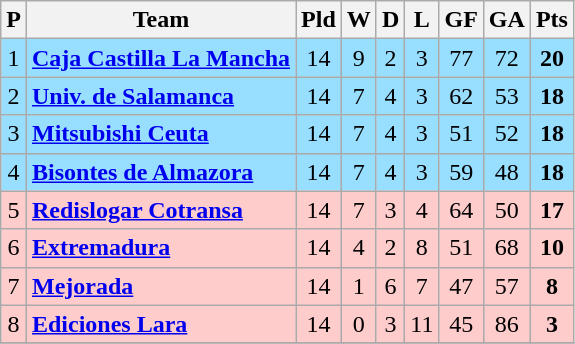<table class="wikitable sortable" style="text-align: center;">
<tr>
<th align="center">P</th>
<th align="center">Team</th>
<th align="center">Pld</th>
<th align="center">W</th>
<th align="center">D</th>
<th align="center">L</th>
<th align="center">GF</th>
<th align="center">GA</th>
<th align="center">Pts</th>
</tr>
<tr ! style="background:#97DEFF;">
<td>1</td>
<td align="left"><strong><a href='#'>Caja Castilla La Mancha</a></strong></td>
<td>14</td>
<td>9</td>
<td>2</td>
<td>3</td>
<td>77</td>
<td>72</td>
<td><strong>20</strong></td>
</tr>
<tr ! style="background:#97DEFF;">
<td>2</td>
<td align="left"><strong><a href='#'>Univ. de Salamanca</a></strong></td>
<td>14</td>
<td>7</td>
<td>4</td>
<td>3</td>
<td>62</td>
<td>53</td>
<td><strong>18</strong></td>
</tr>
<tr ! style="background:#97DEFF;">
<td>3</td>
<td align="left"><strong><a href='#'>Mitsubishi Ceuta</a></strong></td>
<td>14</td>
<td>7</td>
<td>4</td>
<td>3</td>
<td>51</td>
<td>52</td>
<td><strong>18</strong></td>
</tr>
<tr ! style="background:#97DEFF;">
<td>4</td>
<td align="left"><strong><a href='#'>Bisontes de Almazora</a></strong></td>
<td>14</td>
<td>7</td>
<td>4</td>
<td>3</td>
<td>59</td>
<td>48</td>
<td><strong>18</strong></td>
</tr>
<tr ! style="background:#FFCCCC;">
<td>5</td>
<td align="left"><strong><a href='#'>Redislogar Cotransa</a></strong></td>
<td>14</td>
<td>7</td>
<td>3</td>
<td>4</td>
<td>64</td>
<td>50</td>
<td><strong>17</strong></td>
</tr>
<tr ! style="background:#FFCCCC;">
<td>6</td>
<td align="left"><strong><a href='#'>Extremadura</a></strong></td>
<td>14</td>
<td>4</td>
<td>2</td>
<td>8</td>
<td>51</td>
<td>68</td>
<td><strong>10</strong></td>
</tr>
<tr ! style="background:#FFCCCC;">
<td>7</td>
<td align="left"><strong><a href='#'>Mejorada</a></strong></td>
<td>14</td>
<td>1</td>
<td>6</td>
<td>7</td>
<td>47</td>
<td>57</td>
<td><strong>8</strong></td>
</tr>
<tr ! style="background:#FFCCCC;">
<td>8</td>
<td align="left"><strong><a href='#'>Ediciones Lara</a></strong></td>
<td>14</td>
<td>0</td>
<td>3</td>
<td>11</td>
<td>45</td>
<td>86</td>
<td><strong>3</strong></td>
</tr>
<tr>
</tr>
</table>
